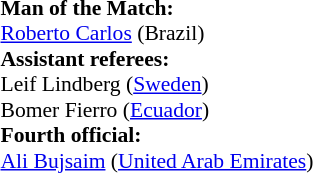<table width=100% style="font-size: 90%">
<tr>
<td><br><strong>Man of the Match:</strong>
<br><a href='#'>Roberto Carlos</a> (Brazil)<br><strong>Assistant referees:</strong>
<br>Leif Lindberg (<a href='#'>Sweden</a>)
<br>Bomer Fierro (<a href='#'>Ecuador</a>)
<br><strong>Fourth official:</strong>
<br><a href='#'>Ali Bujsaim</a> (<a href='#'>United Arab Emirates</a>)</td>
</tr>
</table>
